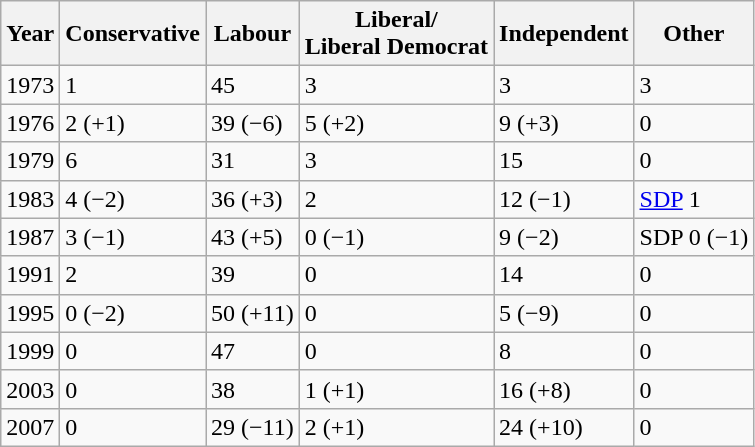<table class="wikitable">
<tr border=1 cellspacing=0 cellpadding=5>
<th>Year</th>
<th>Conservative</th>
<th>Labour</th>
<th>Liberal/<br>Liberal Democrat</th>
<th>Independent</th>
<th>Other</th>
</tr>
<tr>
<td>1973</td>
<td>1</td>
<td>45</td>
<td>3</td>
<td>3</td>
<td>3</td>
</tr>
<tr>
<td>1976</td>
<td>2 (+1)</td>
<td>39 (−6)</td>
<td>5 (+2)</td>
<td>9 (+3)</td>
<td>0</td>
</tr>
<tr>
<td>1979</td>
<td>6</td>
<td>31</td>
<td>3</td>
<td>15</td>
<td>0</td>
</tr>
<tr>
<td>1983</td>
<td>4 (−2)</td>
<td>36 (+3)</td>
<td>2</td>
<td>12 (−1)</td>
<td><a href='#'>SDP</a> 1</td>
</tr>
<tr>
<td>1987</td>
<td>3 (−1)</td>
<td>43 (+5)</td>
<td>0 (−1)</td>
<td>9 (−2)</td>
<td>SDP 0 (−1)</td>
</tr>
<tr>
<td>1991</td>
<td>2</td>
<td>39</td>
<td>0</td>
<td>14</td>
<td>0</td>
</tr>
<tr>
<td>1995</td>
<td>0 (−2)</td>
<td>50 (+11)</td>
<td>0</td>
<td>5 (−9)</td>
<td>0</td>
</tr>
<tr>
<td>1999</td>
<td>0</td>
<td>47</td>
<td>0</td>
<td>8</td>
<td>0</td>
</tr>
<tr>
<td>2003</td>
<td>0</td>
<td>38</td>
<td>1 (+1)</td>
<td>16 (+8)</td>
<td>0</td>
</tr>
<tr>
<td>2007</td>
<td>0</td>
<td>29 (−11)</td>
<td>2 (+1)</td>
<td>24 (+10)</td>
<td>0</td>
</tr>
</table>
